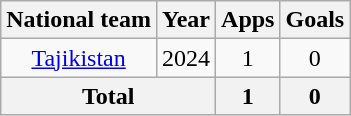<table class="wikitable" style="text-align:center">
<tr>
<th>National team</th>
<th>Year</th>
<th>Apps</th>
<th>Goals</th>
</tr>
<tr>
<td rowspan="1"><a href='#'>Tajikistan</a></td>
<td>2024</td>
<td>1</td>
<td>0</td>
</tr>
<tr>
<th colspan="2">Total</th>
<th>1</th>
<th>0</th>
</tr>
</table>
